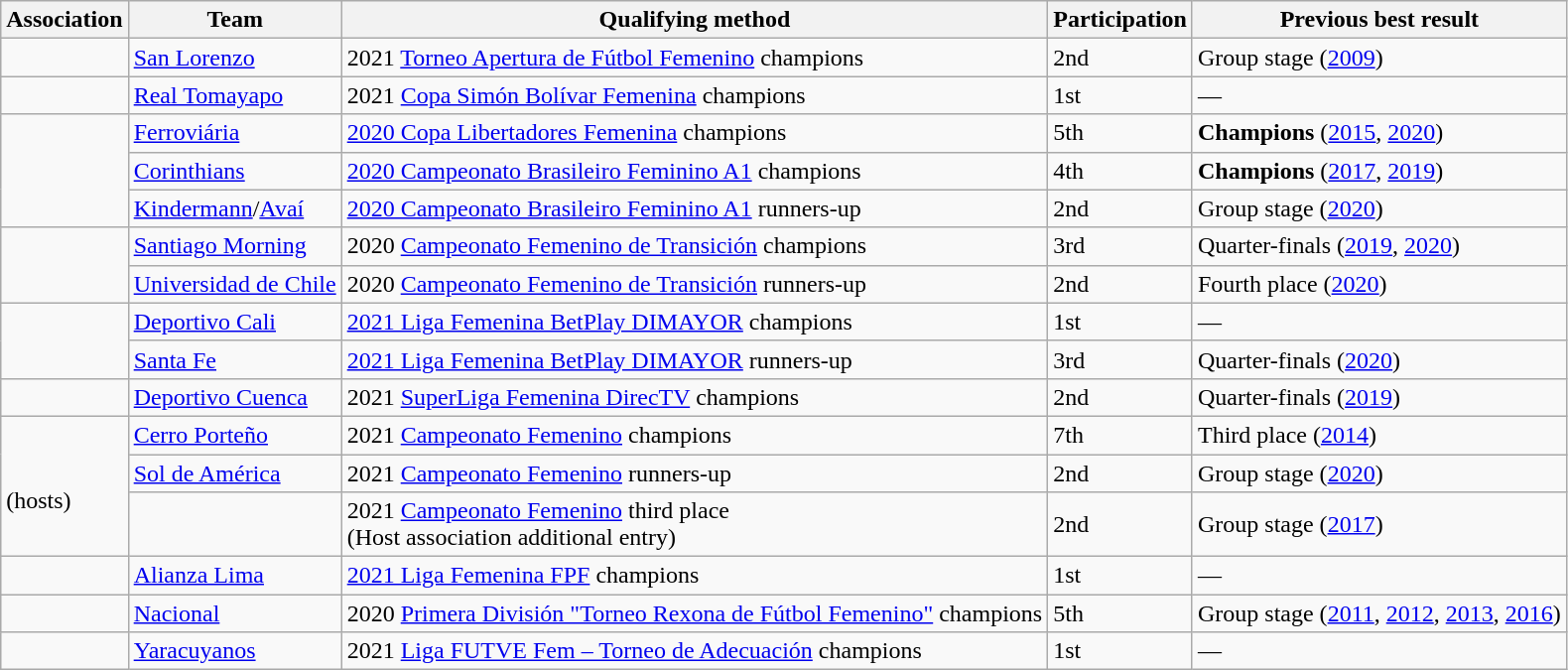<table class="wikitable sortable">
<tr>
<th>Association</th>
<th>Team</th>
<th>Qualifying method</th>
<th data-sort-type="number">Participation</th>
<th>Previous best result</th>
</tr>
<tr>
<td></td>
<td><a href='#'>San Lorenzo</a></td>
<td>2021 <a href='#'>Torneo Apertura de Fútbol Femenino</a> champions</td>
<td>2nd</td>
<td data-sort-value=9>Group stage (<a href='#'>2009</a>)</td>
</tr>
<tr>
<td></td>
<td><a href='#'>Real Tomayapo</a></td>
<td>2021 <a href='#'>Copa Simón Bolívar Femenina</a> champions</td>
<td>1st</td>
<td data-sort-value="17">—</td>
</tr>
<tr>
<td rowspan=3></td>
<td><a href='#'>Ferroviária</a> </td>
<td><a href='#'>2020 Copa Libertadores Femenina</a> champions</td>
<td>5th</td>
<td data-sort-value="1"><strong>Champions</strong> (<a href='#'>2015</a>, <a href='#'>2020</a>)</td>
</tr>
<tr>
<td><a href='#'>Corinthians</a> </td>
<td><a href='#'>2020 Campeonato Brasileiro Feminino A1</a> champions</td>
<td>4th</td>
<td data-sort-value=1><strong>Champions</strong> (<a href='#'>2017</a>, <a href='#'>2019</a>)</td>
</tr>
<tr>
<td><a href='#'>Kindermann</a>/<a href='#'>Avaí</a> </td>
<td><a href='#'>2020 Campeonato Brasileiro Feminino A1</a> runners-up</td>
<td>2nd</td>
<td data-sort-value=9>Group stage (<a href='#'>2020</a>)</td>
</tr>
<tr>
<td rowspan=2></td>
<td><a href='#'>Santiago Morning</a> </td>
<td>2020 <a href='#'>Campeonato Femenino de Transición</a> champions</td>
<td>3rd</td>
<td data-sort-value=5>Quarter-finals (<a href='#'>2019</a>, <a href='#'>2020</a>)</td>
</tr>
<tr>
<td><a href='#'>Universidad de Chile</a> </td>
<td>2020 <a href='#'>Campeonato Femenino de Transición</a> runners-up</td>
<td>2nd</td>
<td data-sort-value=4>Fourth place (<a href='#'>2020</a>)</td>
</tr>
<tr>
<td rowspan=2></td>
<td><a href='#'>Deportivo Cali</a> </td>
<td><a href='#'>2021 Liga Femenina BetPlay DIMAYOR</a> champions</td>
<td>1st</td>
<td data-sort-value="17">—</td>
</tr>
<tr>
<td><a href='#'>Santa Fe</a> </td>
<td><a href='#'>2021 Liga Femenina BetPlay DIMAYOR</a> runners-up</td>
<td>3rd</td>
<td data-sort-value=5>Quarter-finals (<a href='#'>2020</a>)</td>
</tr>
<tr>
<td></td>
<td><a href='#'>Deportivo Cuenca</a></td>
<td>2021 <a href='#'>SuperLiga Femenina DirecTV</a> champions</td>
<td>2nd</td>
<td data-sort-value=5>Quarter-finals (<a href='#'>2019</a>)</td>
</tr>
<tr>
<td rowspan=3><br>(hosts)</td>
<td><a href='#'>Cerro Porteño</a> </td>
<td>2021 <a href='#'>Campeonato Femenino</a> champions</td>
<td>7th</td>
<td data-sort-value="3">Third place (<a href='#'>2014</a>)</td>
</tr>
<tr>
<td><a href='#'>Sol de América</a> </td>
<td>2021 <a href='#'>Campeonato Femenino</a> runners-up</td>
<td>2nd</td>
<td data-sort-value=9>Group stage (<a href='#'>2020</a>)</td>
</tr>
<tr>
<td></td>
<td>2021 <a href='#'>Campeonato Femenino</a> third place<br>(Host association additional entry)</td>
<td>2nd</td>
<td data-sort-value=9>Group stage (<a href='#'>2017</a>)</td>
</tr>
<tr>
<td></td>
<td><a href='#'>Alianza Lima</a></td>
<td><a href='#'>2021 Liga Femenina FPF</a> champions</td>
<td>1st</td>
<td data-sort-value="17">—</td>
</tr>
<tr>
<td></td>
<td><a href='#'>Nacional</a></td>
<td>2020 <a href='#'>Primera División "Torneo Rexona de Fútbol Femenino"</a> champions</td>
<td>5th</td>
<td data-sort-value=9>Group stage (<a href='#'>2011</a>, <a href='#'>2012</a>, <a href='#'>2013</a>, <a href='#'>2016</a>)</td>
</tr>
<tr>
<td></td>
<td><a href='#'>Yaracuyanos</a></td>
<td>2021 <a href='#'>Liga FUTVE Fem – Torneo de Adecuación</a> champions</td>
<td>1st</td>
<td data-sort-value="17">—</td>
</tr>
</table>
